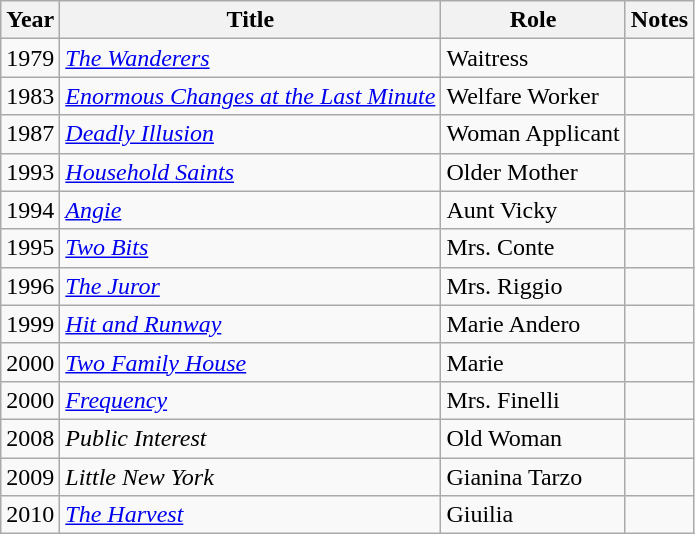<table class="wikitable sortable">
<tr>
<th>Year</th>
<th>Title</th>
<th>Role</th>
<th>Notes</th>
</tr>
<tr>
<td>1979</td>
<td><a href='#'><em>The Wanderers</em></a></td>
<td>Waitress</td>
<td></td>
</tr>
<tr>
<td>1983</td>
<td><em><a href='#'>Enormous Changes at the Last Minute</a></em></td>
<td>Welfare Worker</td>
<td></td>
</tr>
<tr>
<td>1987</td>
<td><em><a href='#'>Deadly Illusion</a></em></td>
<td>Woman Applicant</td>
<td></td>
</tr>
<tr>
<td>1993</td>
<td><em><a href='#'>Household Saints</a></em></td>
<td>Older Mother</td>
<td></td>
</tr>
<tr>
<td>1994</td>
<td><a href='#'><em>Angie</em></a></td>
<td>Aunt Vicky</td>
<td></td>
</tr>
<tr>
<td>1995</td>
<td><em><a href='#'>Two Bits</a></em></td>
<td>Mrs. Conte</td>
<td></td>
</tr>
<tr>
<td>1996</td>
<td><em><a href='#'>The Juror</a></em></td>
<td>Mrs. Riggio</td>
<td></td>
</tr>
<tr>
<td>1999</td>
<td><em><a href='#'>Hit and Runway</a></em></td>
<td>Marie Andero</td>
<td></td>
</tr>
<tr>
<td>2000</td>
<td><em><a href='#'>Two Family House</a></em></td>
<td>Marie</td>
<td></td>
</tr>
<tr>
<td>2000</td>
<td><a href='#'><em>Frequency</em></a></td>
<td>Mrs. Finelli</td>
<td></td>
</tr>
<tr>
<td>2008</td>
<td><em>Public Interest</em></td>
<td>Old Woman</td>
<td></td>
</tr>
<tr>
<td>2009</td>
<td><em>Little New York</em></td>
<td>Gianina Tarzo</td>
<td></td>
</tr>
<tr>
<td>2010</td>
<td><a href='#'><em>The Harvest</em></a></td>
<td>Giuilia</td>
<td></td>
</tr>
</table>
